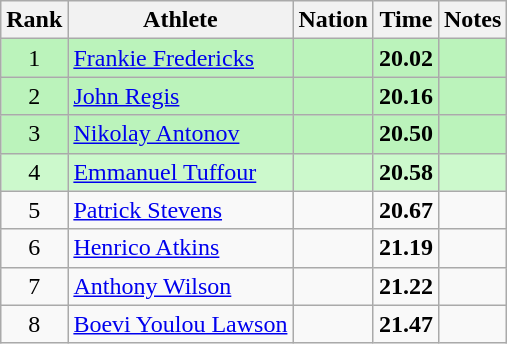<table class="wikitable sortable" style="text-align:center">
<tr>
<th>Rank</th>
<th>Athlete</th>
<th>Nation</th>
<th>Time</th>
<th>Notes</th>
</tr>
<tr style="background:#bbf3bb;">
<td>1</td>
<td align=left><a href='#'>Frankie Fredericks</a></td>
<td align=left></td>
<td><strong>20.02</strong></td>
<td></td>
</tr>
<tr style="background:#bbf3bb;">
<td>2</td>
<td align=left><a href='#'>John Regis</a></td>
<td align=left></td>
<td><strong>20.16</strong></td>
<td></td>
</tr>
<tr style="background:#bbf3bb;">
<td>3</td>
<td align=left><a href='#'>Nikolay Antonov</a></td>
<td align=left></td>
<td><strong>20.50</strong></td>
<td></td>
</tr>
<tr style="background:#ccf9cc;">
<td>4</td>
<td align=left><a href='#'>Emmanuel Tuffour</a></td>
<td align=left></td>
<td><strong>20.58</strong></td>
<td></td>
</tr>
<tr>
<td>5</td>
<td align=left><a href='#'>Patrick Stevens</a></td>
<td align=left></td>
<td><strong>20.67</strong></td>
<td></td>
</tr>
<tr>
<td>6</td>
<td align=left><a href='#'>Henrico Atkins</a></td>
<td align=left></td>
<td><strong>21.19</strong></td>
<td></td>
</tr>
<tr>
<td>7</td>
<td align=left><a href='#'>Anthony Wilson</a></td>
<td align=left></td>
<td><strong>21.22</strong></td>
<td></td>
</tr>
<tr>
<td>8</td>
<td align=left><a href='#'>Boevi Youlou Lawson</a></td>
<td align=left></td>
<td><strong>21.47</strong></td>
<td></td>
</tr>
</table>
